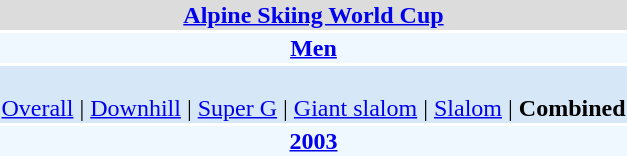<table align="right" class="toccolours" style="margin: 0 0 1em 1em;">
<tr>
<td colspan="2" align=center bgcolor=Gainsboro><strong><a href='#'>Alpine Skiing World Cup</a></strong></td>
</tr>
<tr>
<td colspan="2" align=center bgcolor=AliceBlue><strong><a href='#'>Men</a></strong></td>
</tr>
<tr>
<td colspan="2" align=center bgcolor=D6E8F8><br><a href='#'>Overall</a> | 
<a href='#'>Downhill</a> | 
<a href='#'>Super G</a> | 
<a href='#'>Giant slalom</a> | 
<a href='#'>Slalom</a> | 
<strong>Combined</strong></td>
</tr>
<tr>
<td colspan="2" align=center bgcolor=AliceBlue><strong><a href='#'>2003</a></strong></td>
</tr>
</table>
